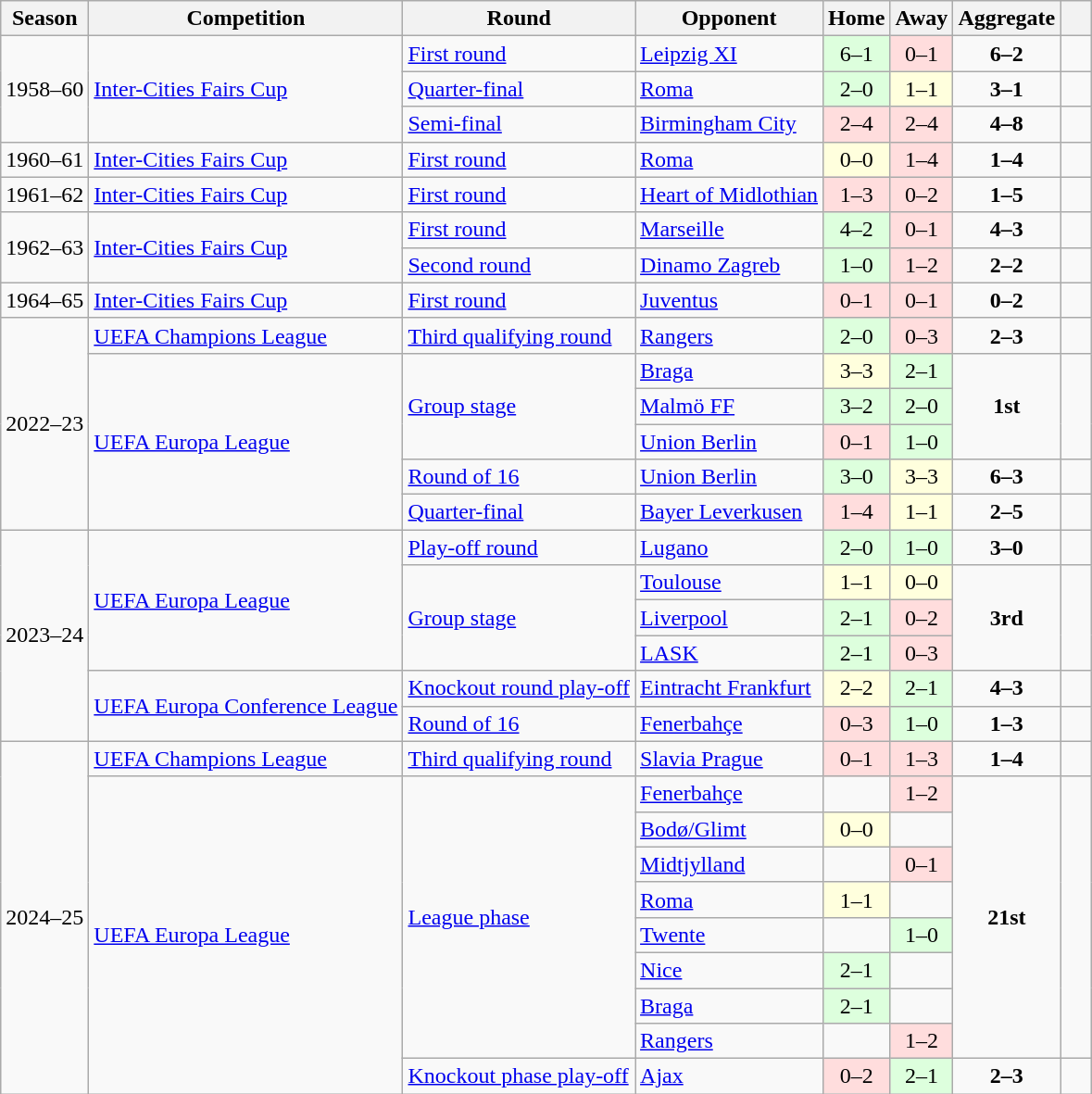<table class="wikitable">
<tr>
<th>Season</th>
<th>Competition</th>
<th>Round</th>
<th>Opponent</th>
<th>Home</th>
<th>Away</th>
<th>Aggregate</th>
<th scope="col" width=15></th>
</tr>
<tr>
<td rowspan="3">1958–60</td>
<td rowspan="3"><a href='#'>Inter-Cities Fairs Cup</a></td>
<td><a href='#'>First round</a></td>
<td> <a href='#'>Leipzig XI</a></td>
<td bgcolor="#ddffdd" style="text-align:center;">6–1</td>
<td bgcolor="#ffdddd" style="text-align:center;">0–1</td>
<td style="text-align:center;"><strong>6–2</strong></td>
<td></td>
</tr>
<tr>
<td><a href='#'>Quarter-final</a></td>
<td> <a href='#'>Roma</a></td>
<td bgcolor="#ddffdd" style="text-align:center;">2–0</td>
<td bgcolor="#ffd" style="text-align:center;">1–1</td>
<td style="text-align:center;"><strong>3–1</strong></td>
<td></td>
</tr>
<tr>
<td><a href='#'>Semi-final</a></td>
<td> <a href='#'>Birmingham City</a></td>
<td bgcolor="#ffdddd" style="text-align:center;">2–4</td>
<td bgcolor="#ffdddd" style="text-align:center;">2–4</td>
<td style="text-align:center;"><strong>4–8</strong></td>
<td></td>
</tr>
<tr>
<td>1960–61</td>
<td><a href='#'>Inter-Cities Fairs Cup</a></td>
<td><a href='#'>First round</a></td>
<td> <a href='#'>Roma</a></td>
<td bgcolor="#ffd" style="text-align:center;">0–0</td>
<td bgcolor="#ffdddd" style="text-align:center;">1–4</td>
<td style="text-align:center;"><strong>1–4</strong></td>
<td></td>
</tr>
<tr>
<td>1961–62</td>
<td><a href='#'>Inter-Cities Fairs Cup</a></td>
<td><a href='#'>First round</a></td>
<td> <a href='#'>Heart of Midlothian</a></td>
<td bgcolor="#ffdddd" style="text-align:center;">1–3</td>
<td bgcolor="#ffdddd" style="text-align:center;">0–2</td>
<td style="text-align:center;"><strong>1–5</strong></td>
<td></td>
</tr>
<tr>
<td rowspan="2">1962–63</td>
<td rowspan="2"><a href='#'>Inter-Cities Fairs Cup</a></td>
<td><a href='#'>First round</a></td>
<td> <a href='#'>Marseille</a></td>
<td bgcolor="#ddffdd" style="text-align:center;">4–2</td>
<td bgcolor="#ffdddd" style="text-align:center;">0–1</td>
<td style="text-align:center;"><strong>4–3</strong></td>
<td></td>
</tr>
<tr>
<td><a href='#'>Second round</a></td>
<td> <a href='#'>Dinamo Zagreb</a></td>
<td bgcolor="#ddffdd" style="text-align:center;">1–0</td>
<td bgcolor="#ffdddd" style="text-align:center;">1–2</td>
<td style="text-align:center;"><strong>2–2</strong></td>
<td></td>
</tr>
<tr>
<td>1964–65</td>
<td><a href='#'>Inter-Cities Fairs Cup</a></td>
<td><a href='#'>First round</a></td>
<td> <a href='#'>Juventus</a></td>
<td bgcolor="#ffdddd" style="text-align:center;">0–1</td>
<td bgcolor="#ffdddd" style="text-align:center;">0–1</td>
<td style="text-align:center;"><strong>0–2</strong></td>
<td></td>
</tr>
<tr>
<td rowspan="6">2022–23</td>
<td><a href='#'>UEFA Champions League</a></td>
<td><a href='#'>Third qualifying round</a></td>
<td> <a href='#'>Rangers</a></td>
<td bgcolor="#ddffdd" style="text-align:center;">2–0</td>
<td bgcolor="#ffdddd" style="text-align:center;">0–3</td>
<td style="text-align:center;"><strong>2–3</strong></td>
<td></td>
</tr>
<tr>
<td rowspan="5"><a href='#'>UEFA Europa League</a></td>
<td rowspan="3"><a href='#'>Group stage</a></td>
<td> <a href='#'>Braga</a></td>
<td bgcolor="#ffd" style="text-align:center;">3–3</td>
<td bgcolor="#ddffdd" style="text-align:center;">2–1</td>
<td rowspan="3" style="text-align:center;"><strong>1st</strong></td>
<td rowspan="3"></td>
</tr>
<tr>
<td> <a href='#'>Malmö FF</a></td>
<td bgcolor="#ddffdd" style="text-align:center;">3–2</td>
<td bgcolor="#ddffdd" style="text-align:center;">2–0</td>
</tr>
<tr>
<td> <a href='#'>Union Berlin</a></td>
<td bgcolor="#ffdddd" style="text-align:center;">0–1</td>
<td bgcolor="#ddffdd" style="text-align:center;">1–0</td>
</tr>
<tr>
<td><a href='#'>Round of 16</a></td>
<td> <a href='#'>Union Berlin</a></td>
<td bgcolor="#ddffdd" style="text-align:center;">3–0</td>
<td bgcolor="#ffd" style="text-align:center;">3–3</td>
<td style="text-align:center;"><strong>6–3</strong></td>
<td></td>
</tr>
<tr>
<td><a href='#'>Quarter-final</a></td>
<td> <a href='#'>Bayer Leverkusen</a></td>
<td bgcolor="#ffdddd" style="text-align:center;">1–4</td>
<td bgcolor="#ffd" style="text-align:center;">1–1</td>
<td style="text-align:center;"><strong>2–5</strong></td>
<td></td>
</tr>
<tr>
<td rowspan="6">2023–24</td>
<td rowspan="4"><a href='#'>UEFA Europa League</a></td>
<td><a href='#'>Play-off round</a></td>
<td> <a href='#'>Lugano</a></td>
<td bgcolor="#ddffdd" style="text-align:center;">2–0</td>
<td bgcolor="#ddffdd" style="text-align:center;">1–0</td>
<td style="text-align:center;"><strong>3–0</strong></td>
<td></td>
</tr>
<tr>
<td rowspan="3"><a href='#'>Group stage</a></td>
<td> <a href='#'>Toulouse</a></td>
<td bgcolor="#ffd" style="text-align:center;">1–1</td>
<td bgcolor="#ffd" style="text-align:center;">0–0</td>
<td rowspan="3" style="text-align:center;"><strong>3rd</strong></td>
<td rowspan="3"></td>
</tr>
<tr>
<td> <a href='#'>Liverpool</a></td>
<td bgcolor="#ddffdd" style="text-align:center;">2–1</td>
<td bgcolor="#ffdddd" style="text-align:center;">0–2</td>
</tr>
<tr>
<td> <a href='#'>LASK</a></td>
<td bgcolor="#ddffdd" style="text-align:center;">2–1</td>
<td bgcolor="#ffdddd" style="text-align:center;">0–3</td>
</tr>
<tr>
<td rowspan="2"><a href='#'>UEFA Europa Conference League</a></td>
<td><a href='#'>Knockout round play-off</a></td>
<td> <a href='#'>Eintracht Frankfurt</a></td>
<td bgcolor="#ffd" style="text-align:center;">2–2</td>
<td bgcolor="#ddffdd" style="text-align:center;">2–1</td>
<td style="text-align:center;"><strong>4–3</strong></td>
<td></td>
</tr>
<tr>
<td><a href='#'>Round of 16</a></td>
<td> <a href='#'>Fenerbahçe</a></td>
<td bgcolor="#ffdddd" style="text-align:center;">0–3</td>
<td bgcolor="#ddffdd" style="text-align:center;">1–0</td>
<td style="text-align:center;"><strong>1–3</strong></td>
<td></td>
</tr>
<tr>
<td rowspan="10">2024–25</td>
<td><a href='#'>UEFA Champions League</a></td>
<td><a href='#'>Third qualifying round</a></td>
<td> <a href='#'>Slavia Prague</a></td>
<td bgcolor="#ffdddd" style="text-align:center;">0–1</td>
<td bgcolor="#ffdddd" style="text-align:center;">1–3</td>
<td style="text-align:center;"><strong>1–4</strong></td>
<td></td>
</tr>
<tr>
<td rowspan="9"><a href='#'>UEFA Europa League</a></td>
<td rowspan=8><a href='#'>League phase</a></td>
<td> <a href='#'>Fenerbahçe</a></td>
<td></td>
<td bgcolor="#ffdddd" style="text-align:center;">1–2</td>
<td rowspan="8" style="text-align:center;"><strong>21st</strong></td>
<td rowspan="8"></td>
</tr>
<tr>
<td> <a href='#'>Bodø/Glimt</a></td>
<td bgcolor="#ffd" style="text-align:center;">0–0</td>
<td></td>
</tr>
<tr>
<td> <a href='#'>Midtjylland</a></td>
<td></td>
<td bgcolor="#ffdddd" style="text-align:center;">0–1</td>
</tr>
<tr>
<td> <a href='#'>Roma</a></td>
<td bgcolor="#ffd" style="text-align:center;">1–1</td>
<td></td>
</tr>
<tr>
<td> <a href='#'>Twente</a></td>
<td></td>
<td bgcolor="#ddffdd" style="text-align:center;">1–0</td>
</tr>
<tr>
<td> <a href='#'>Nice</a></td>
<td bgcolor="#ddffdd" style="text-align:center;">2–1</td>
<td></td>
</tr>
<tr>
<td> <a href='#'>Braga</a></td>
<td bgcolor="#ddffdd" style="text-align:center;">2–1</td>
<td></td>
</tr>
<tr>
<td> <a href='#'>Rangers</a></td>
<td></td>
<td bgcolor="#ffdddd" style="text-align:center;">1–2</td>
</tr>
<tr>
<td><a href='#'>Knockout phase play-off</a></td>
<td> <a href='#'>Ajax</a></td>
<td bgcolor="#ffdddd" style="text-align:center;">0–2</td>
<td bgcolor="#ddffdd" style="text-align:center;">2–1 </td>
<td style="text-align:center;"><strong>2–3</strong></td>
<td rowspan="8"></td>
</tr>
</table>
